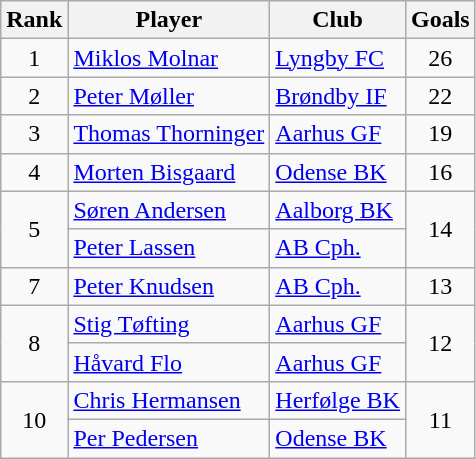<table class="wikitable" style="text-align: center;">
<tr>
<th>Rank</th>
<th>Player</th>
<th>Club</th>
<th>Goals</th>
</tr>
<tr>
<td>1</td>
<td align="left"> <a href='#'>Miklos Molnar</a></td>
<td align="left"><a href='#'>Lyngby FC</a></td>
<td>26</td>
</tr>
<tr>
<td>2</td>
<td align="left"> <a href='#'>Peter Møller</a></td>
<td align="left"><a href='#'>Brøndby IF</a></td>
<td>22</td>
</tr>
<tr>
<td>3</td>
<td align="left"> <a href='#'>Thomas Thorninger</a></td>
<td align="left"><a href='#'>Aarhus GF</a></td>
<td>19</td>
</tr>
<tr>
<td>4</td>
<td align="left"> <a href='#'>Morten Bisgaard</a></td>
<td align="left"><a href='#'>Odense BK</a></td>
<td>16</td>
</tr>
<tr>
<td rowspan="2">5</td>
<td align="left"> <a href='#'>Søren Andersen</a></td>
<td align="left"><a href='#'>Aalborg BK</a></td>
<td rowspan="2">14</td>
</tr>
<tr>
<td align="left"> <a href='#'>Peter Lassen</a></td>
<td align="left"><a href='#'>AB Cph.</a></td>
</tr>
<tr>
<td>7</td>
<td align="left"> <a href='#'>Peter Knudsen</a></td>
<td align="left"><a href='#'>AB Cph.</a></td>
<td>13</td>
</tr>
<tr>
<td rowspan="2">8</td>
<td align="left"> <a href='#'>Stig Tøfting</a></td>
<td align="left"><a href='#'>Aarhus GF</a></td>
<td rowspan="2">12</td>
</tr>
<tr>
<td align="left"> <a href='#'>Håvard Flo</a></td>
<td align="left"><a href='#'>Aarhus GF</a></td>
</tr>
<tr>
<td rowspan="2">10</td>
<td align="left"> <a href='#'>Chris Hermansen</a></td>
<td align="left"><a href='#'>Herfølge BK</a></td>
<td rowspan="2">11</td>
</tr>
<tr>
<td align="left"> <a href='#'>Per Pedersen</a></td>
<td align="left"><a href='#'>Odense BK</a></td>
</tr>
</table>
